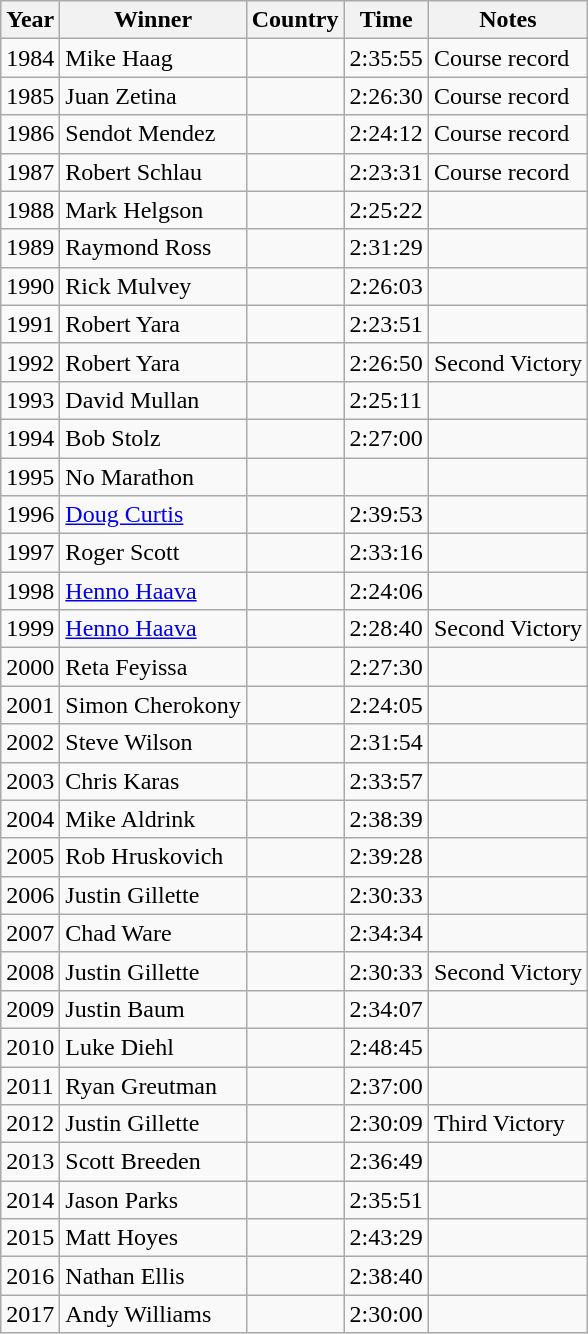<table class="wikitable sortable">
<tr>
<th>Year</th>
<th>Winner</th>
<th>Country</th>
<th>Time</th>
<th>Notes</th>
</tr>
<tr>
<td>1984</td>
<td>Mike Haag</td>
<td></td>
<td>2:35:55</td>
<td>Course record</td>
</tr>
<tr>
<td>1985</td>
<td>Juan Zetina</td>
<td></td>
<td>2:26:30</td>
<td>Course record</td>
</tr>
<tr>
<td>1986</td>
<td>Sendot Mendez</td>
<td></td>
<td>2:24:12</td>
<td>Course record</td>
</tr>
<tr>
<td>1987</td>
<td>Robert Schlau</td>
<td></td>
<td>2:23:31</td>
<td>Course record</td>
</tr>
<tr>
<td>1988</td>
<td>Mark Helgson</td>
<td></td>
<td>2:25:22</td>
<td></td>
</tr>
<tr>
<td>1989</td>
<td>Raymond Ross</td>
<td></td>
<td>2:31:29</td>
<td></td>
</tr>
<tr>
<td>1990</td>
<td>Rick Mulvey</td>
<td></td>
<td>2:26:03</td>
<td></td>
</tr>
<tr>
<td>1991</td>
<td>Robert Yara</td>
<td></td>
<td>2:23:51</td>
<td></td>
</tr>
<tr>
<td>1992</td>
<td>Robert Yara</td>
<td></td>
<td>2:26:50</td>
<td>Second Victory</td>
</tr>
<tr>
<td>1993</td>
<td>David Mullan</td>
<td></td>
<td>2:25:11</td>
<td></td>
</tr>
<tr>
<td>1994</td>
<td>Bob Stolz</td>
<td></td>
<td>2:27:00</td>
<td></td>
</tr>
<tr>
<td>1995</td>
<td>No Marathon</td>
<td></td>
<td></td>
<td></td>
</tr>
<tr>
<td>1996</td>
<td><a href='#'>Doug Curtis</a></td>
<td></td>
<td>2:39:53</td>
<td></td>
</tr>
<tr>
<td>1997</td>
<td>Roger Scott</td>
<td></td>
<td>2:33:16</td>
<td></td>
</tr>
<tr>
<td>1998</td>
<td><a href='#'>Henno Haava</a></td>
<td></td>
<td>2:24:06</td>
<td></td>
</tr>
<tr>
<td>1999</td>
<td><a href='#'>Henno Haava</a></td>
<td></td>
<td>2:28:40</td>
<td>Second Victory</td>
</tr>
<tr>
<td>2000</td>
<td>Reta Feyissa</td>
<td></td>
<td>2:27:30</td>
<td></td>
</tr>
<tr>
<td>2001</td>
<td>Simon Cherokony</td>
<td></td>
<td>2:24:05</td>
<td></td>
</tr>
<tr>
<td>2002</td>
<td>Steve Wilson</td>
<td></td>
<td>2:31:54</td>
<td></td>
</tr>
<tr>
<td>2003</td>
<td>Chris Karas</td>
<td></td>
<td>2:33:57</td>
<td></td>
</tr>
<tr>
<td>2004</td>
<td>Mike Aldrink</td>
<td></td>
<td>2:38:39</td>
<td></td>
</tr>
<tr>
<td>2005</td>
<td>Rob Hruskovich</td>
<td></td>
<td>2:39:28</td>
<td></td>
</tr>
<tr>
<td>2006</td>
<td>Justin Gillette</td>
<td></td>
<td>2:30:33</td>
<td></td>
</tr>
<tr>
<td>2007</td>
<td>Chad Ware</td>
<td></td>
<td>2:34:34</td>
<td></td>
</tr>
<tr>
<td>2008</td>
<td>Justin Gillette</td>
<td></td>
<td>2:30:33</td>
<td>Second Victory</td>
</tr>
<tr>
<td>2009</td>
<td>Justin Baum</td>
<td></td>
<td>2:34:07</td>
<td></td>
</tr>
<tr>
<td>2010</td>
<td>Luke Diehl</td>
<td></td>
<td>2:48:45</td>
<td></td>
</tr>
<tr>
<td>2011</td>
<td>Ryan Greutman</td>
<td></td>
<td>2:37:00</td>
<td></td>
</tr>
<tr>
<td>2012</td>
<td>Justin Gillette</td>
<td></td>
<td>2:30:09</td>
<td>Third Victory</td>
</tr>
<tr>
<td>2013</td>
<td>Scott Breeden</td>
<td></td>
<td>2:36:49</td>
<td></td>
</tr>
<tr>
<td>2014</td>
<td>Jason Parks</td>
<td></td>
<td>2:35:51</td>
<td></td>
</tr>
<tr>
<td>2015</td>
<td>Matt Hoyes</td>
<td></td>
<td>2:43:29</td>
<td></td>
</tr>
<tr>
<td>2016</td>
<td>Nathan Ellis</td>
<td></td>
<td>2:38:40</td>
<td></td>
</tr>
<tr>
<td>2017</td>
<td>Andy Williams</td>
<td></td>
<td>2:30:00</td>
<td></td>
</tr>
</table>
